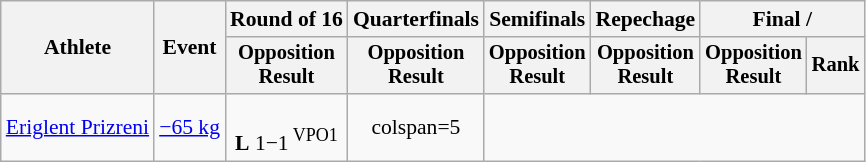<table class="wikitable" style="text-align:center; font-size:90%">
<tr>
<th rowspan=2>Athlete</th>
<th rowspan=2>Event</th>
<th>Round of 16</th>
<th>Quarterfinals</th>
<th>Semifinals</th>
<th>Repechage</th>
<th colspan=2>Final / </th>
</tr>
<tr style="font-size: 95%">
<th>Opposition<br>Result</th>
<th>Opposition<br>Result</th>
<th>Opposition<br>Result</th>
<th>Opposition<br>Result</th>
<th>Opposition<br>Result</th>
<th>Rank</th>
</tr>
<tr>
<td align=left><a href='#'>Eriglent Prizreni</a></td>
<td align=left><a href='#'>−65 kg</a></td>
<td><br><strong>L</strong> 1−1<sup> VPO1</sup></td>
<td>colspan=5 </td>
</tr>
</table>
